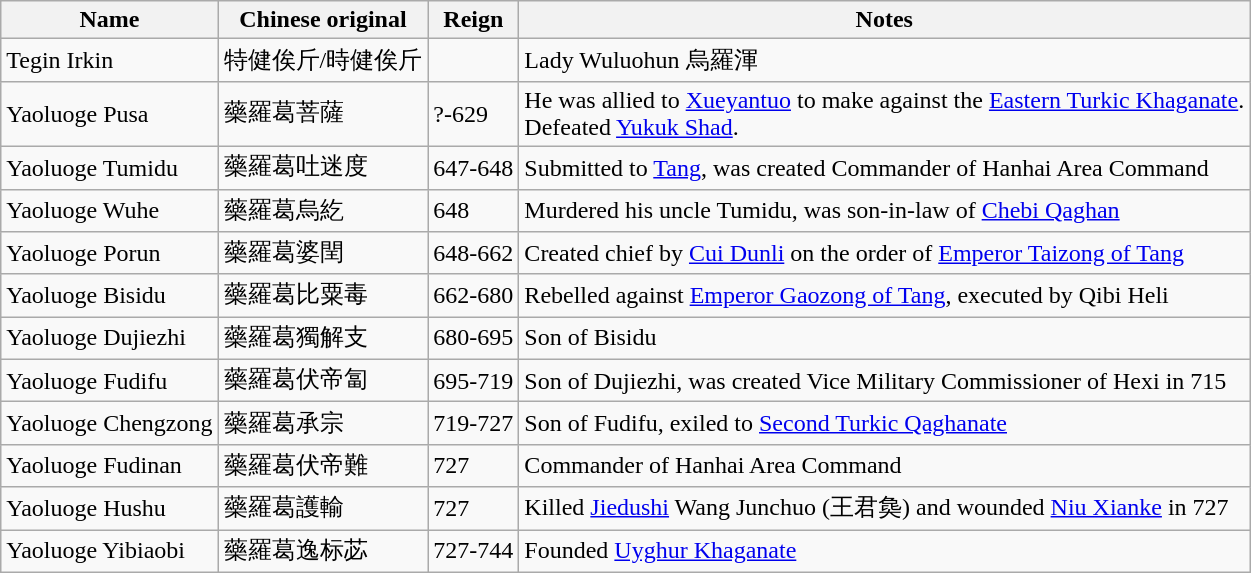<table class="wikitable">
<tr>
<th>Name</th>
<th>Chinese original</th>
<th>Reign</th>
<th>Notes</th>
</tr>
<tr>
<td>Tegin Irkin</td>
<td>特健俟斤/時健俟斤</td>
<td></td>
<td>Lady Wuluohun 烏羅渾</td>
</tr>
<tr>
<td>Yaoluoge Pusa</td>
<td>藥羅葛菩薩</td>
<td>?-629</td>
<td>He was allied to <a href='#'>Xueyantuo</a> to make against the <a href='#'>Eastern Turkic Khaganate</a>.<br>Defeated <a href='#'>Yukuk Shad</a>.</td>
</tr>
<tr>
<td>Yaoluoge Tumidu</td>
<td>藥羅葛吐迷度</td>
<td>647-648</td>
<td>Submitted to <a href='#'>Tang</a>, was created Commander of Hanhai Area Command</td>
</tr>
<tr>
<td>Yaoluoge Wuhe</td>
<td>藥羅葛烏紇</td>
<td>648</td>
<td>Murdered his uncle Tumidu, was son-in-law of <a href='#'>Chebi Qaghan</a></td>
</tr>
<tr>
<td>Yaoluoge Porun</td>
<td>藥羅葛婆閏</td>
<td>648-662</td>
<td>Created chief by <a href='#'>Cui Dunli</a> on the order of <a href='#'>Emperor Taizong of Tang</a></td>
</tr>
<tr>
<td>Yaoluoge Bisidu</td>
<td>藥羅葛比粟毒</td>
<td>662-680</td>
<td>Rebelled against <a href='#'>Emperor Gaozong of Tang</a>, executed by Qibi Heli</td>
</tr>
<tr>
<td>Yaoluoge Dujiezhi</td>
<td>藥羅葛獨解支</td>
<td>680-695</td>
<td>Son of Bisidu</td>
</tr>
<tr>
<td>Yaoluoge Fudifu</td>
<td>藥羅葛伏帝匐</td>
<td>695-719</td>
<td>Son of Dujiezhi, was created Vice Military Commissioner of Hexi in 715</td>
</tr>
<tr>
<td>Yaoluoge Chengzong</td>
<td>藥羅葛承宗</td>
<td>719-727</td>
<td>Son of Fudifu, exiled to <a href='#'>Second Turkic Qaghanate</a></td>
</tr>
<tr>
<td>Yaoluoge Fudinan</td>
<td>藥羅葛伏帝難</td>
<td>727</td>
<td>Commander of Hanhai Area Command</td>
</tr>
<tr>
<td>Yaoluoge Hushu</td>
<td>藥羅葛護輸</td>
<td>727</td>
<td>Killed <a href='#'>Jiedushi</a> Wang Junchuo (王君㚟) and wounded <a href='#'>Niu Xianke</a> in 727</td>
</tr>
<tr>
<td>Yaoluoge Yibiaobi</td>
<td>藥羅葛逸标苾</td>
<td>727-744</td>
<td>Founded <a href='#'>Uyghur Khaganate</a></td>
</tr>
</table>
